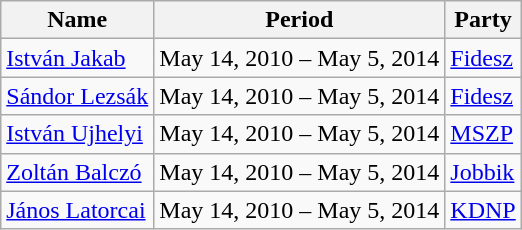<table class="wikitable">
<tr>
<th>Name</th>
<th>Period</th>
<th>Party</th>
</tr>
<tr>
<td><a href='#'>István Jakab</a></td>
<td>May 14, 2010 – May 5, 2014</td>
<td><a href='#'>Fidesz</a></td>
</tr>
<tr>
<td><a href='#'>Sándor Lezsák</a></td>
<td>May 14, 2010 – May 5, 2014</td>
<td><a href='#'>Fidesz</a></td>
</tr>
<tr>
<td><a href='#'>István Ujhelyi</a></td>
<td>May 14, 2010 – May 5, 2014</td>
<td><a href='#'>MSZP</a></td>
</tr>
<tr>
<td><a href='#'>Zoltán Balczó</a></td>
<td>May 14, 2010 – May 5, 2014</td>
<td><a href='#'>Jobbik</a></td>
</tr>
<tr>
<td><a href='#'>János Latorcai</a></td>
<td>May 14, 2010 – May 5, 2014</td>
<td><a href='#'>KDNP</a></td>
</tr>
</table>
